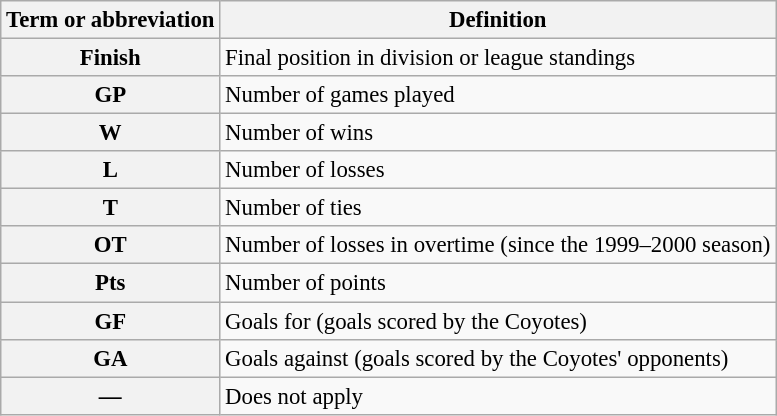<table class="wikitable" style="font-size:95%">
<tr>
<th scope="col">Term or abbreviation</th>
<th scope="col">Definition</th>
</tr>
<tr>
<th scope="row">Finish</th>
<td>Final position in division or league standings</td>
</tr>
<tr>
<th scope="row">GP</th>
<td>Number of games played</td>
</tr>
<tr>
<th scope="row">W</th>
<td>Number of wins</td>
</tr>
<tr>
<th scope="row">L</th>
<td>Number of losses</td>
</tr>
<tr>
<th scope="row">T</th>
<td>Number of ties</td>
</tr>
<tr>
<th scope="row">OT</th>
<td>Number of losses in overtime (since the 1999–2000 season)</td>
</tr>
<tr>
<th scope="row">Pts</th>
<td>Number of points</td>
</tr>
<tr>
<th scope="row">GF</th>
<td>Goals for (goals scored by the Coyotes)</td>
</tr>
<tr>
<th scope="row">GA</th>
<td>Goals against (goals scored by the Coyotes' opponents)</td>
</tr>
<tr>
<th scope="row">—</th>
<td>Does not apply</td>
</tr>
</table>
